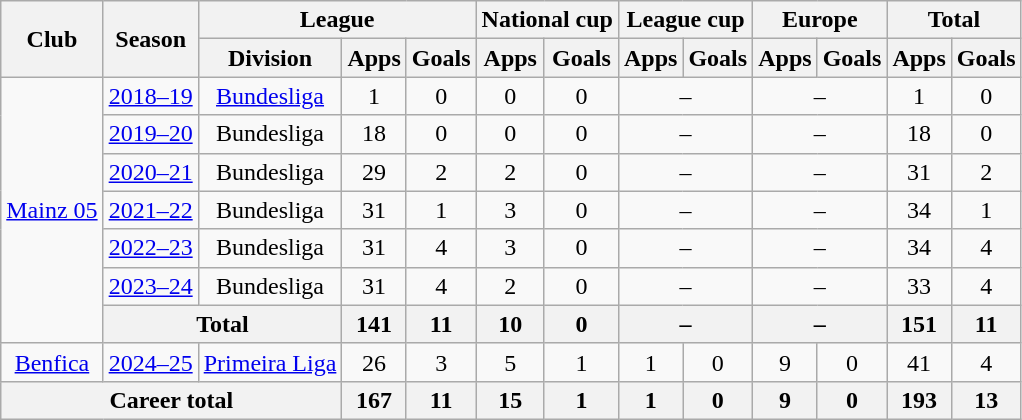<table class="wikitable" style="text-align: center;">
<tr>
<th rowspan="2">Club</th>
<th rowspan="2">Season</th>
<th colspan="3">League</th>
<th colspan="2">National cup</th>
<th colspan="2">League cup</th>
<th colspan="2">Europe</th>
<th colspan="2">Total</th>
</tr>
<tr>
<th>Division</th>
<th>Apps</th>
<th>Goals</th>
<th>Apps</th>
<th>Goals</th>
<th>Apps</th>
<th>Goals</th>
<th>Apps</th>
<th>Goals</th>
<th>Apps</th>
<th>Goals</th>
</tr>
<tr>
<td rowspan="7"><a href='#'>Mainz 05</a></td>
<td><a href='#'>2018–19</a></td>
<td><a href='#'>Bundesliga</a></td>
<td>1</td>
<td>0</td>
<td>0</td>
<td>0</td>
<td colspan="2">–</td>
<td colspan="2">–</td>
<td>1</td>
<td>0</td>
</tr>
<tr>
<td><a href='#'>2019–20</a></td>
<td>Bundesliga</td>
<td>18</td>
<td>0</td>
<td>0</td>
<td>0</td>
<td colspan="2">–</td>
<td colspan="2">–</td>
<td>18</td>
<td>0</td>
</tr>
<tr>
<td><a href='#'>2020–21</a></td>
<td>Bundesliga</td>
<td>29</td>
<td>2</td>
<td>2</td>
<td>0</td>
<td colspan="2">–</td>
<td colspan="2">–</td>
<td>31</td>
<td>2</td>
</tr>
<tr>
<td><a href='#'>2021–22</a></td>
<td>Bundesliga</td>
<td>31</td>
<td>1</td>
<td>3</td>
<td>0</td>
<td colspan="2">–</td>
<td colspan="2">–</td>
<td>34</td>
<td>1</td>
</tr>
<tr>
<td><a href='#'>2022–23</a></td>
<td>Bundesliga</td>
<td>31</td>
<td>4</td>
<td>3</td>
<td>0</td>
<td colspan="2">–</td>
<td colspan="2">–</td>
<td>34</td>
<td>4</td>
</tr>
<tr>
<td><a href='#'>2023–24</a></td>
<td>Bundesliga</td>
<td>31</td>
<td>4</td>
<td>2</td>
<td>0</td>
<td colspan="2">–</td>
<td colspan="2">–</td>
<td>33</td>
<td>4</td>
</tr>
<tr>
<th colspan="2">Total</th>
<th>141</th>
<th>11</th>
<th>10</th>
<th>0</th>
<th colspan="2">–</th>
<th colspan="2">–</th>
<th>151</th>
<th>11</th>
</tr>
<tr>
<td><a href='#'>Benfica</a></td>
<td><a href='#'>2024–25</a></td>
<td><a href='#'>Primeira Liga</a></td>
<td>26</td>
<td>3</td>
<td>5</td>
<td>1</td>
<td>1</td>
<td>0</td>
<td>9</td>
<td>0</td>
<td>41</td>
<td>4</td>
</tr>
<tr>
<th colspan="3">Career total</th>
<th>167</th>
<th>11</th>
<th>15</th>
<th>1</th>
<th>1</th>
<th>0</th>
<th>9</th>
<th>0</th>
<th>193</th>
<th>13</th>
</tr>
</table>
